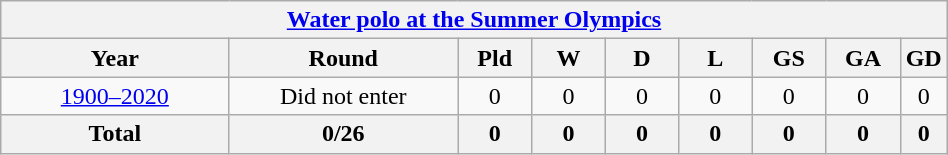<table class="wikitable" width=50% style="text-align: center;font-size:100%;">
<tr>
<th colspan=10><a href='#'>Water polo at the Summer Olympics</a></th>
</tr>
<tr>
<th width=25%>Year</th>
<th width=25%>Round</th>
<th width=8%>Pld</th>
<th width=8%>W</th>
<th width=8%>D</th>
<th width=8%>L</th>
<th width=8%>GS</th>
<th width=8%>GA</th>
<th width=10%>GD</th>
</tr>
<tr>
<td><a href='#'>1900–2020</a></td>
<td>Did not enter</td>
<td>0</td>
<td>0</td>
<td>0</td>
<td>0</td>
<td>0</td>
<td>0</td>
<td>0</td>
</tr>
<tr>
<th>Total</th>
<th>0/26</th>
<th>0</th>
<th>0</th>
<th>0</th>
<th>0</th>
<th>0</th>
<th>0</th>
<th>0</th>
</tr>
</table>
